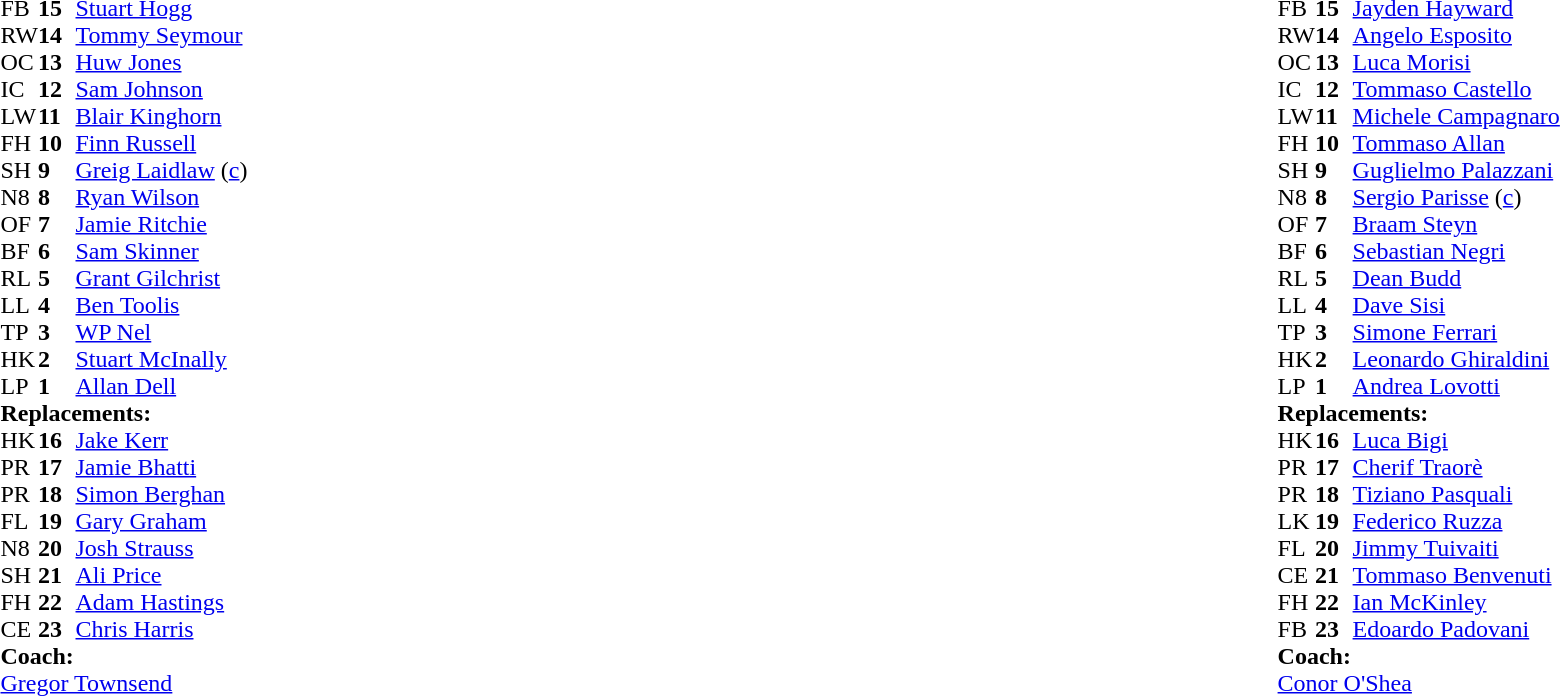<table style="width:100%">
<tr>
<td style="vertical-align:top; width:50%"><br><table cellspacing="0" cellpadding="0">
<tr>
<th width="25"></th>
<th width="25"></th>
</tr>
<tr>
<td>FB</td>
<td><strong>15</strong></td>
<td><a href='#'>Stuart Hogg</a></td>
</tr>
<tr>
<td>RW</td>
<td><strong>14</strong></td>
<td><a href='#'>Tommy Seymour</a></td>
</tr>
<tr>
<td>OC</td>
<td><strong>13</strong></td>
<td><a href='#'>Huw Jones</a></td>
<td></td>
<td></td>
</tr>
<tr>
<td>IC</td>
<td><strong>12</strong></td>
<td><a href='#'>Sam Johnson</a></td>
</tr>
<tr>
<td>LW</td>
<td><strong>11</strong></td>
<td><a href='#'>Blair Kinghorn</a></td>
</tr>
<tr>
<td>FH</td>
<td><strong>10</strong></td>
<td><a href='#'>Finn Russell</a></td>
<td></td>
<td></td>
</tr>
<tr>
<td>SH</td>
<td><strong>9</strong></td>
<td><a href='#'>Greig Laidlaw</a> (<a href='#'>c</a>)</td>
<td></td>
<td></td>
</tr>
<tr>
<td>N8</td>
<td><strong>8</strong></td>
<td><a href='#'>Ryan Wilson</a></td>
<td></td>
<td></td>
</tr>
<tr>
<td>OF</td>
<td><strong>7</strong></td>
<td><a href='#'>Jamie Ritchie</a></td>
</tr>
<tr>
<td>BF</td>
<td><strong>6</strong></td>
<td><a href='#'>Sam Skinner</a></td>
<td></td>
<td></td>
</tr>
<tr>
<td>RL</td>
<td><strong>5</strong></td>
<td><a href='#'>Grant Gilchrist</a></td>
</tr>
<tr>
<td>LL</td>
<td><strong>4</strong></td>
<td><a href='#'>Ben Toolis</a></td>
</tr>
<tr>
<td>TP</td>
<td><strong>3</strong></td>
<td><a href='#'>WP Nel</a></td>
<td></td>
<td></td>
</tr>
<tr>
<td>HK</td>
<td><strong>2</strong></td>
<td><a href='#'>Stuart McInally</a></td>
<td></td>
<td></td>
</tr>
<tr>
<td>LP</td>
<td><strong>1</strong></td>
<td><a href='#'>Allan Dell</a></td>
<td></td>
<td></td>
</tr>
<tr>
<td colspan=3><strong>Replacements:</strong></td>
</tr>
<tr>
<td>HK</td>
<td><strong>16</strong></td>
<td><a href='#'>Jake Kerr</a></td>
<td></td>
<td></td>
</tr>
<tr>
<td>PR</td>
<td><strong>17</strong></td>
<td><a href='#'>Jamie Bhatti</a></td>
<td></td>
<td></td>
</tr>
<tr>
<td>PR</td>
<td><strong>18</strong></td>
<td><a href='#'>Simon Berghan</a></td>
<td></td>
<td></td>
</tr>
<tr>
<td>FL</td>
<td><strong>19</strong></td>
<td><a href='#'>Gary Graham</a></td>
<td></td>
<td></td>
</tr>
<tr>
<td>N8</td>
<td><strong>20</strong></td>
<td><a href='#'>Josh Strauss</a></td>
<td></td>
<td></td>
</tr>
<tr>
<td>SH</td>
<td><strong>21</strong></td>
<td><a href='#'>Ali Price</a></td>
<td></td>
<td></td>
</tr>
<tr>
<td>FH</td>
<td><strong>22</strong></td>
<td><a href='#'>Adam Hastings</a></td>
<td></td>
<td></td>
</tr>
<tr>
<td>CE</td>
<td><strong>23</strong></td>
<td><a href='#'>Chris Harris</a></td>
<td></td>
<td></td>
</tr>
<tr>
<td colspan="3"><strong>Coach:</strong></td>
</tr>
<tr>
<td colspan="4"><a href='#'>Gregor Townsend</a></td>
</tr>
</table>
</td>
<td style="vertical-align:top"></td>
<td style="vertical-align:top; width:50%"><br><table cellspacing="0" cellpadding="0" style="margin:auto">
<tr>
<th width="25"></th>
<th width="25"></th>
</tr>
<tr>
<td>FB</td>
<td><strong>15</strong></td>
<td><a href='#'>Jayden Hayward</a></td>
</tr>
<tr>
<td>RW</td>
<td><strong>14</strong></td>
<td><a href='#'>Angelo Esposito</a></td>
</tr>
<tr>
<td>OC</td>
<td><strong>13</strong></td>
<td><a href='#'>Luca Morisi</a></td>
<td></td>
<td></td>
</tr>
<tr>
<td>IC</td>
<td><strong>12</strong></td>
<td><a href='#'>Tommaso Castello</a></td>
<td></td>
<td></td>
</tr>
<tr>
<td>LW</td>
<td><strong>11</strong></td>
<td><a href='#'>Michele Campagnaro</a></td>
</tr>
<tr>
<td>FH</td>
<td><strong>10</strong></td>
<td><a href='#'>Tommaso Allan</a></td>
<td></td>
<td colspan="2"></td>
<td></td>
</tr>
<tr>
<td>SH</td>
<td><strong>9</strong></td>
<td><a href='#'>Guglielmo Palazzani</a></td>
</tr>
<tr>
<td>N8</td>
<td><strong>8</strong></td>
<td><a href='#'>Sergio Parisse</a> (<a href='#'>c</a>)</td>
</tr>
<tr>
<td>OF</td>
<td><strong>7</strong></td>
<td><a href='#'>Braam Steyn</a></td>
</tr>
<tr>
<td>BF</td>
<td><strong>6</strong></td>
<td><a href='#'>Sebastian Negri</a></td>
<td></td>
<td></td>
</tr>
<tr>
<td>RL</td>
<td><strong>5</strong></td>
<td><a href='#'>Dean Budd</a></td>
<td></td>
<td></td>
</tr>
<tr>
<td>LL</td>
<td><strong>4</strong></td>
<td><a href='#'>Dave Sisi</a></td>
</tr>
<tr>
<td>TP</td>
<td><strong>3</strong></td>
<td><a href='#'>Simone Ferrari</a></td>
<td></td>
<td></td>
</tr>
<tr>
<td>HK</td>
<td><strong>2</strong></td>
<td><a href='#'>Leonardo Ghiraldini</a></td>
<td></td>
<td></td>
</tr>
<tr>
<td>LP</td>
<td><strong>1</strong></td>
<td><a href='#'>Andrea Lovotti</a></td>
<td></td>
<td></td>
</tr>
<tr>
<td colspan=3><strong>Replacements:</strong></td>
</tr>
<tr>
<td>HK</td>
<td><strong>16</strong></td>
<td><a href='#'>Luca Bigi</a></td>
<td></td>
<td></td>
</tr>
<tr>
<td>PR</td>
<td><strong>17</strong></td>
<td><a href='#'>Cherif Traorè</a></td>
<td></td>
<td></td>
</tr>
<tr>
<td>PR</td>
<td><strong>18</strong></td>
<td><a href='#'>Tiziano Pasquali</a></td>
<td></td>
<td></td>
</tr>
<tr>
<td>LK</td>
<td><strong>19</strong></td>
<td><a href='#'>Federico Ruzza</a></td>
<td></td>
<td></td>
</tr>
<tr>
<td>FL</td>
<td><strong>20</strong></td>
<td><a href='#'>Jimmy Tuivaiti</a></td>
<td></td>
<td></td>
</tr>
<tr>
<td>CE</td>
<td><strong>21</strong></td>
<td><a href='#'>Tommaso Benvenuti</a></td>
<td></td>
<td></td>
</tr>
<tr>
<td>FH</td>
<td><strong>22</strong></td>
<td><a href='#'>Ian McKinley</a></td>
<td></td>
<td></td>
<td></td>
<td></td>
</tr>
<tr>
<td>FB</td>
<td><strong>23</strong></td>
<td><a href='#'>Edoardo Padovani</a></td>
<td></td>
<td></td>
</tr>
<tr>
<td colspan="3"><strong>Coach:</strong></td>
</tr>
<tr>
<td colspan="4"><a href='#'>Conor O'Shea</a></td>
</tr>
</table>
</td>
</tr>
</table>
